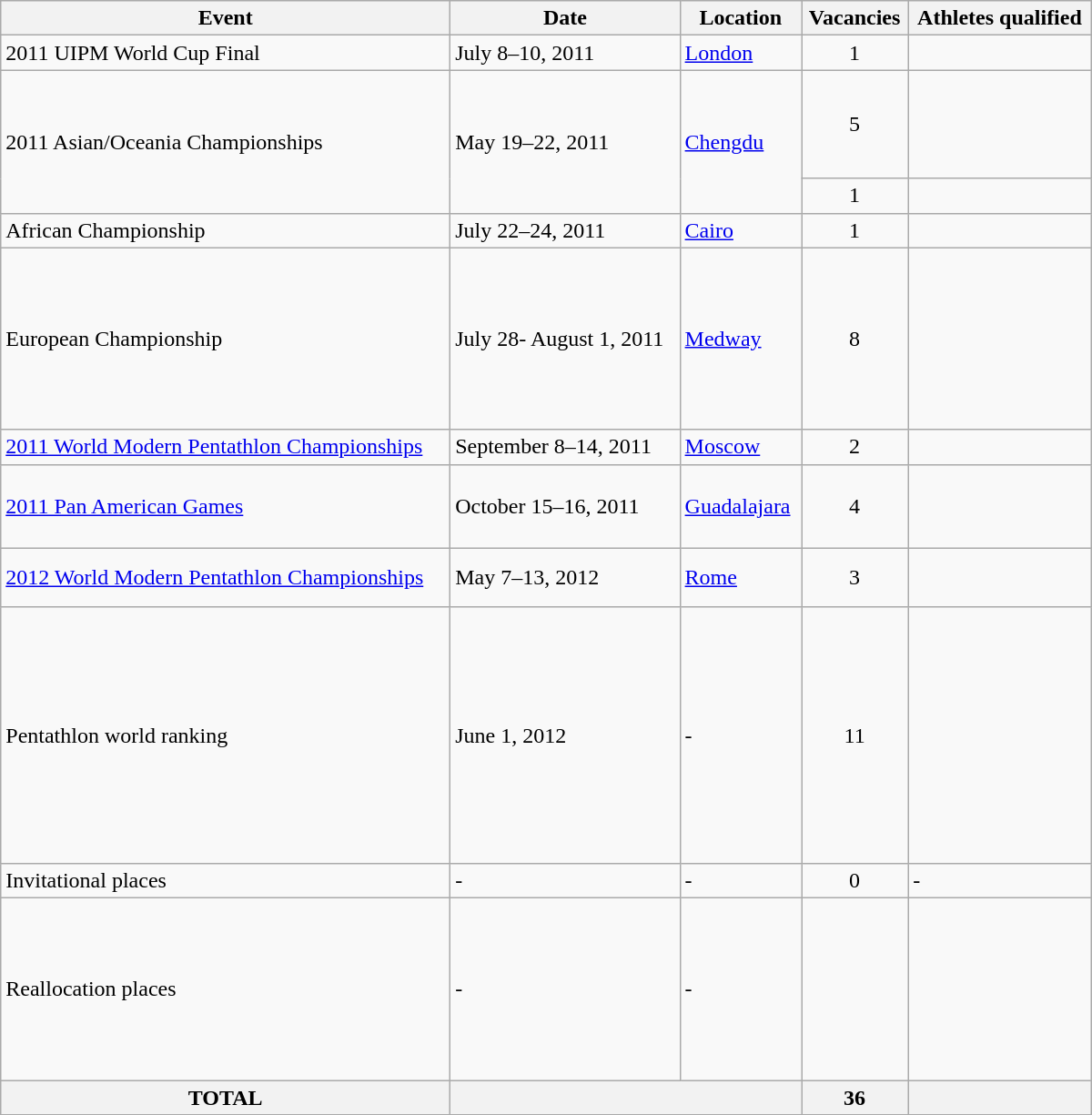<table class=wikitable width=800>
<tr>
<th>Event</th>
<th>Date</th>
<th>Location</th>
<th>Vacancies</th>
<th>Athletes qualified</th>
</tr>
<tr>
<td>2011 UIPM World Cup Final</td>
<td>July 8–10, 2011</td>
<td> <a href='#'>London</a></td>
<td align="center">1</td>
<td></td>
</tr>
<tr>
<td rowspan="2">2011 Asian/Oceania Championships</td>
<td rowspan="2">May 19–22, 2011</td>
<td rowspan="2"> <a href='#'>Chengdu</a></td>
<td align="center">5</td>
<td><br><br><br><br></td>
</tr>
<tr>
<td align="center">1</td>
<td></td>
</tr>
<tr>
<td>African Championship</td>
<td>July 22–24, 2011</td>
<td> <a href='#'>Cairo</a></td>
<td align="center">1</td>
<td></td>
</tr>
<tr>
<td>European Championship</td>
<td>July 28- August 1, 2011</td>
<td> <a href='#'>Medway</a></td>
<td align="center">8</td>
<td><br> <br><br><br><br><br><br></td>
</tr>
<tr>
<td><a href='#'>2011 World Modern Pentathlon Championships</a></td>
<td>September 8–14, 2011</td>
<td> <a href='#'>Moscow</a></td>
<td align="center">2</td>
<td><br></td>
</tr>
<tr>
<td><a href='#'>2011 Pan American Games</a></td>
<td>October 15–16, 2011</td>
<td> <a href='#'>Guadalajara</a></td>
<td align="center">4</td>
<td><br><br><br></td>
</tr>
<tr>
<td><a href='#'>2012 World Modern Pentathlon Championships</a></td>
<td>May 7–13, 2012</td>
<td> <a href='#'>Rome</a></td>
<td align="center">3</td>
<td><br><br></td>
</tr>
<tr>
<td>Pentathlon world ranking</td>
<td>June 1, 2012</td>
<td>-</td>
<td align="center">11</td>
<td><br><br><br><br><br><br><br><br><br><br></td>
</tr>
<tr>
<td>Invitational places</td>
<td>-</td>
<td>-</td>
<td align="center">0</td>
<td>-</td>
</tr>
<tr>
<td>Reallocation places</td>
<td>-</td>
<td>-</td>
<td align="center"></td>
<td><br><br><br><br><br><br><br></td>
</tr>
<tr>
<th>TOTAL</th>
<th colspan="2"></th>
<th>36</th>
<th></th>
</tr>
</table>
